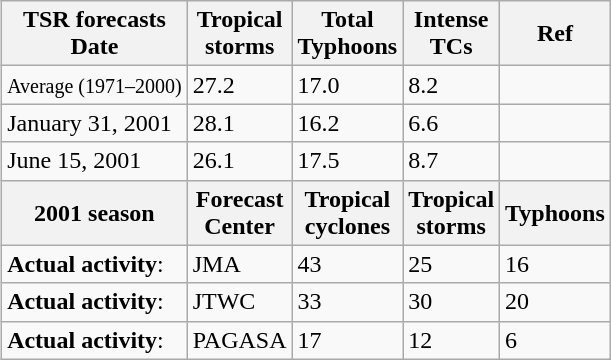<table class="wikitable" style="float:right">
<tr>
<th>TSR forecasts<br>Date</th>
<th>Tropical<br>storms</th>
<th>Total<br>Typhoons</th>
<th>Intense<br>TCs</th>
<th>Ref</th>
</tr>
<tr>
<td><small>Average (1971–2000)</small></td>
<td>27.2</td>
<td>17.0</td>
<td>8.2</td>
<td></td>
</tr>
<tr>
<td>January 31, 2001</td>
<td>28.1</td>
<td>16.2</td>
<td>6.6</td>
<td></td>
</tr>
<tr>
<td>June 15, 2001</td>
<td>26.1</td>
<td>17.5</td>
<td>8.7</td>
<td></td>
</tr>
<tr>
<th>2001 season</th>
<th>Forecast<br>Center</th>
<th>Tropical<br>cyclones</th>
<th>Tropical<br>storms</th>
<th>Typhoons</th>
</tr>
<tr>
<td><strong>Actual activity</strong>:</td>
<td>JMA</td>
<td>43</td>
<td>25</td>
<td>16</td>
</tr>
<tr>
<td><strong>Actual activity</strong>:</td>
<td>JTWC</td>
<td>33</td>
<td>30</td>
<td>20</td>
</tr>
<tr>
<td><strong>Actual activity</strong>:</td>
<td>PAGASA</td>
<td>17</td>
<td>12</td>
<td>6</td>
</tr>
</table>
